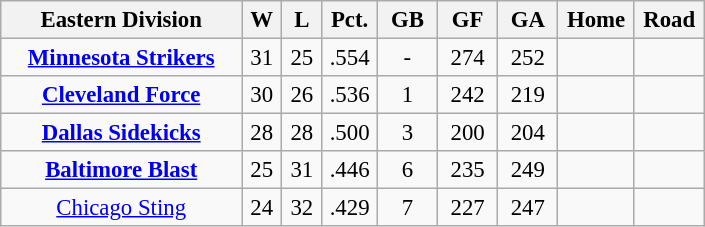<table class="wikitable" width="470" style="font-size:95%; text-align:center">
<tr>
<th width="30%">Eastern Division</th>
<th width="5%">W</th>
<th width="5%">L</th>
<th width="5%">Pct.</th>
<th width="7.5%">GB</th>
<th width="7.5%">GF</th>
<th width="7.5%">GA</th>
<th width="7.5%">Home</th>
<th width="7.5%">Road</th>
</tr>
<tr>
<td><strong><a href='#'>Minnesota Strikers</a></strong></td>
<td>31</td>
<td>25</td>
<td>.554</td>
<td>-</td>
<td>274</td>
<td>252</td>
<td></td>
<td></td>
</tr>
<tr>
<td><strong><a href='#'>Cleveland Force</a></strong></td>
<td>30</td>
<td>26</td>
<td>.536</td>
<td>1</td>
<td>242</td>
<td>219</td>
<td></td>
<td></td>
</tr>
<tr>
<td><strong><a href='#'>Dallas Sidekicks</a></strong></td>
<td>28</td>
<td>28</td>
<td>.500</td>
<td>3</td>
<td>200</td>
<td>204</td>
<td></td>
<td></td>
</tr>
<tr>
<td><strong><a href='#'>Baltimore Blast</a></strong></td>
<td>25</td>
<td>31</td>
<td>.446</td>
<td>6</td>
<td>235</td>
<td>249</td>
<td></td>
<td></td>
</tr>
<tr>
<td><a href='#'>Chicago Sting</a></td>
<td>24</td>
<td>32</td>
<td>.429</td>
<td>7</td>
<td>227</td>
<td>247</td>
<td></td>
<td></td>
</tr>
</table>
